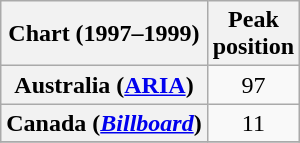<table class="wikitable sortable plainrowheaders" style="text-align:center;">
<tr>
<th scope="col">Chart (1997–1999)</th>
<th scope="col">Peak<br>position</th>
</tr>
<tr>
<th scope="row">Australia (<a href='#'>ARIA</a>)</th>
<td>97</td>
</tr>
<tr>
<th scope="row">Canada (<em><a href='#'>Billboard</a></em>)</th>
<td>11</td>
</tr>
<tr>
</tr>
</table>
